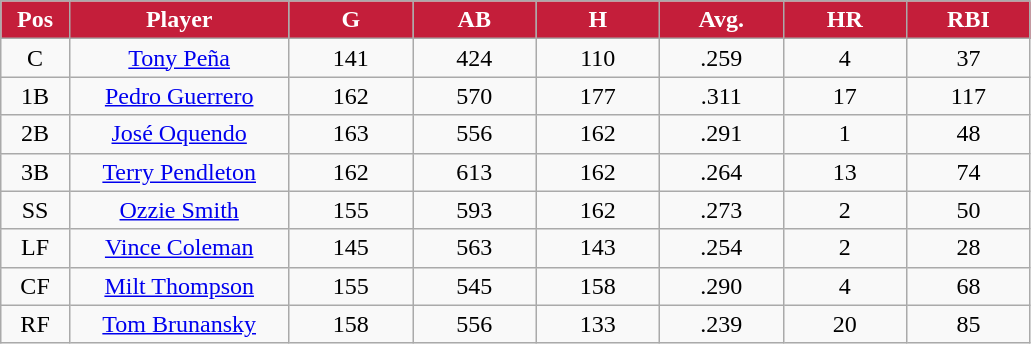<table class="wikitable sortable">
<tr>
<th style="background:#c41e3a;color:white;" width="5%">Pos</th>
<th style="background:#c41e3a;color:white;" width="16%">Player</th>
<th style="background:#c41e3a;color:white;" width="9%">G</th>
<th style="background:#c41e3a;color:white;" width="9%">AB</th>
<th style="background:#c41e3a;color:white;" width="9%">H</th>
<th style="background:#c41e3a;color:white;" width="9%">Avg.</th>
<th style="background:#c41e3a;color:white;" width="9%">HR</th>
<th style="background:#c41e3a;color:white;" width="9%">RBI</th>
</tr>
<tr align="center">
<td>C</td>
<td><a href='#'>Tony Peña</a></td>
<td>141</td>
<td>424</td>
<td>110</td>
<td>.259</td>
<td>4</td>
<td>37</td>
</tr>
<tr align="center">
<td>1B</td>
<td><a href='#'>Pedro Guerrero</a></td>
<td>162</td>
<td>570</td>
<td>177</td>
<td>.311</td>
<td>17</td>
<td>117</td>
</tr>
<tr align="center">
<td>2B</td>
<td><a href='#'>José Oquendo</a></td>
<td>163</td>
<td>556</td>
<td>162</td>
<td>.291</td>
<td>1</td>
<td>48</td>
</tr>
<tr align="center">
<td>3B</td>
<td><a href='#'>Terry Pendleton</a></td>
<td>162</td>
<td>613</td>
<td>162</td>
<td>.264</td>
<td>13</td>
<td>74</td>
</tr>
<tr align="center">
<td>SS</td>
<td><a href='#'>Ozzie Smith</a></td>
<td>155</td>
<td>593</td>
<td>162</td>
<td>.273</td>
<td>2</td>
<td>50</td>
</tr>
<tr align="center">
<td>LF</td>
<td><a href='#'>Vince Coleman</a></td>
<td>145</td>
<td>563</td>
<td>143</td>
<td>.254</td>
<td>2</td>
<td>28</td>
</tr>
<tr align="center">
<td>CF</td>
<td><a href='#'>Milt Thompson</a></td>
<td>155</td>
<td>545</td>
<td>158</td>
<td>.290</td>
<td>4</td>
<td>68</td>
</tr>
<tr align="center">
<td>RF</td>
<td><a href='#'>Tom Brunansky</a></td>
<td>158</td>
<td>556</td>
<td>133</td>
<td>.239</td>
<td>20</td>
<td>85</td>
</tr>
</table>
